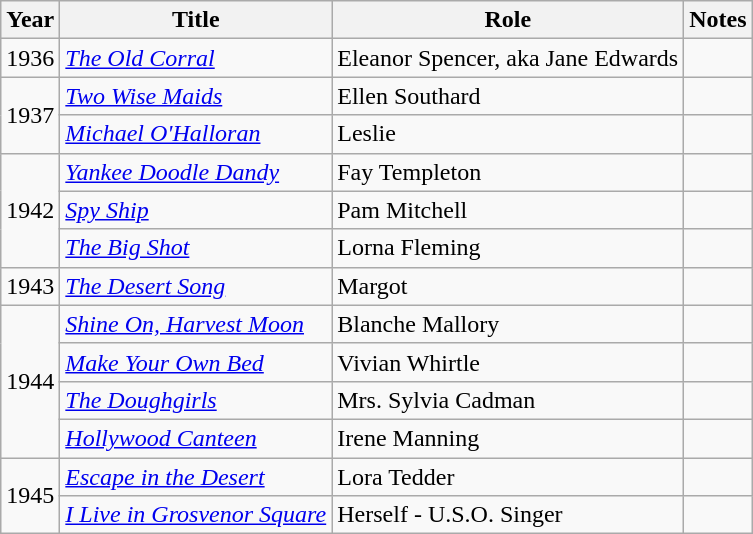<table class="wikitable">
<tr>
<th>Year</th>
<th>Title</th>
<th>Role</th>
<th>Notes</th>
</tr>
<tr>
<td>1936</td>
<td><em><a href='#'>The Old Corral</a></em></td>
<td>Eleanor Spencer, aka Jane Edwards</td>
<td></td>
</tr>
<tr>
<td rowspan=2>1937</td>
<td><em><a href='#'>Two Wise Maids</a></em></td>
<td>Ellen Southard</td>
<td></td>
</tr>
<tr>
<td><em><a href='#'>Michael O'Halloran</a></em></td>
<td>Leslie</td>
<td></td>
</tr>
<tr>
<td rowspan=3>1942</td>
<td><em><a href='#'>Yankee Doodle Dandy</a></em></td>
<td>Fay Templeton</td>
<td></td>
</tr>
<tr>
<td><em><a href='#'>Spy Ship</a></em></td>
<td>Pam Mitchell</td>
<td></td>
</tr>
<tr>
<td><em><a href='#'>The Big Shot</a></em></td>
<td>Lorna Fleming</td>
<td></td>
</tr>
<tr>
<td>1943</td>
<td><em><a href='#'>The Desert Song</a></em></td>
<td>Margot</td>
<td></td>
</tr>
<tr>
<td rowspan=4>1944</td>
<td><em><a href='#'>Shine On, Harvest Moon</a></em></td>
<td>Blanche Mallory</td>
<td></td>
</tr>
<tr>
<td><em><a href='#'>Make Your Own Bed</a></em></td>
<td>Vivian Whirtle</td>
<td></td>
</tr>
<tr>
<td><em><a href='#'>The Doughgirls</a></em></td>
<td>Mrs. Sylvia Cadman</td>
<td></td>
</tr>
<tr>
<td><em><a href='#'>Hollywood Canteen</a></em></td>
<td>Irene Manning</td>
<td></td>
</tr>
<tr>
<td rowspan=2>1945</td>
<td><em><a href='#'>Escape in the Desert</a></em></td>
<td>Lora Tedder</td>
<td></td>
</tr>
<tr>
<td><em><a href='#'>I Live in Grosvenor Square</a></em></td>
<td>Herself - U.S.O. Singer</td>
<td></td>
</tr>
</table>
